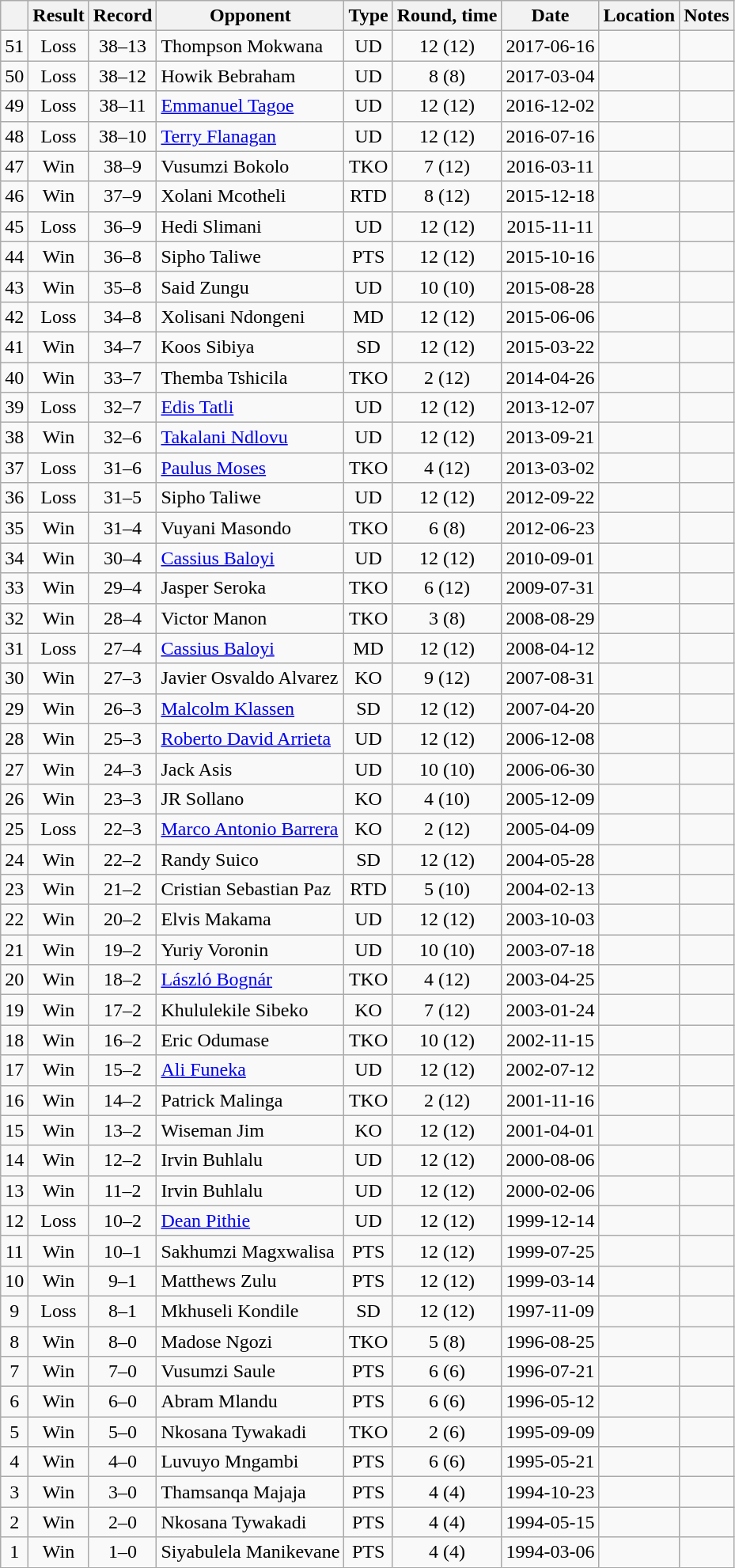<table class=wikitable style=text-align:center>
<tr>
<th></th>
<th>Result</th>
<th>Record</th>
<th>Opponent</th>
<th>Type</th>
<th>Round, time</th>
<th>Date</th>
<th>Location</th>
<th>Notes</th>
</tr>
<tr>
<td>51</td>
<td>Loss</td>
<td>38–13</td>
<td align=left>Thompson Mokwana</td>
<td>UD</td>
<td>12 (12)</td>
<td>2017-06-16</td>
<td align=left></td>
<td align=left></td>
</tr>
<tr>
<td>50</td>
<td>Loss</td>
<td>38–12</td>
<td align=left>Howik Bebraham</td>
<td>UD</td>
<td>8 (8)</td>
<td>2017-03-04</td>
<td align=left></td>
<td align=left></td>
</tr>
<tr>
<td>49</td>
<td>Loss</td>
<td>38–11</td>
<td align=left><a href='#'>Emmanuel Tagoe</a></td>
<td>UD</td>
<td>12 (12)</td>
<td>2016-12-02</td>
<td align=left></td>
<td align=left></td>
</tr>
<tr>
<td>48</td>
<td>Loss</td>
<td>38–10</td>
<td align=left><a href='#'>Terry Flanagan</a></td>
<td>UD</td>
<td>12 (12)</td>
<td>2016-07-16</td>
<td align=left></td>
<td align=left></td>
</tr>
<tr>
<td>47</td>
<td>Win</td>
<td>38–9</td>
<td align=left>Vusumzi Bokolo</td>
<td>TKO</td>
<td>7 (12)</td>
<td>2016-03-11</td>
<td align=left></td>
<td align=left></td>
</tr>
<tr>
<td>46</td>
<td>Win</td>
<td>37–9</td>
<td align=left>Xolani Mcotheli</td>
<td>RTD</td>
<td>8 (12)</td>
<td>2015-12-18</td>
<td align=left></td>
<td align=left></td>
</tr>
<tr>
<td>45</td>
<td>Loss</td>
<td>36–9</td>
<td align=left>Hedi Slimani</td>
<td>UD</td>
<td>12 (12)</td>
<td>2015-11-11</td>
<td align=left></td>
<td align=left></td>
</tr>
<tr>
<td>44</td>
<td>Win</td>
<td>36–8</td>
<td align=left>Sipho Taliwe</td>
<td>PTS</td>
<td>12 (12)</td>
<td>2015-10-16</td>
<td align=left></td>
<td align=left></td>
</tr>
<tr>
<td>43</td>
<td>Win</td>
<td>35–8</td>
<td align=left>Said Zungu</td>
<td>UD</td>
<td>10 (10)</td>
<td>2015-08-28</td>
<td align=left></td>
<td align=left></td>
</tr>
<tr>
<td>42</td>
<td>Loss</td>
<td>34–8</td>
<td align=left>Xolisani Ndongeni</td>
<td>MD</td>
<td>12 (12)</td>
<td>2015-06-06</td>
<td align=left></td>
<td align=left></td>
</tr>
<tr>
<td>41</td>
<td>Win</td>
<td>34–7</td>
<td align=left>Koos Sibiya</td>
<td>SD</td>
<td>12 (12)</td>
<td>2015-03-22</td>
<td align=left></td>
<td align=left></td>
</tr>
<tr>
<td>40</td>
<td>Win</td>
<td>33–7</td>
<td align=left>Themba Tshicila</td>
<td>TKO</td>
<td>2 (12)</td>
<td>2014-04-26</td>
<td align=left></td>
<td align=left></td>
</tr>
<tr>
<td>39</td>
<td>Loss</td>
<td>32–7</td>
<td align=left><a href='#'>Edis Tatli</a></td>
<td>UD</td>
<td>12 (12)</td>
<td>2013-12-07</td>
<td align=left></td>
<td align=left></td>
</tr>
<tr>
<td>38</td>
<td>Win</td>
<td>32–6</td>
<td align=left><a href='#'>Takalani Ndlovu</a></td>
<td>UD</td>
<td>12 (12)</td>
<td>2013-09-21</td>
<td align=left></td>
<td align=left></td>
</tr>
<tr>
<td>37</td>
<td>Loss</td>
<td>31–6</td>
<td align=left><a href='#'>Paulus Moses</a></td>
<td>TKO</td>
<td>4 (12)</td>
<td>2013-03-02</td>
<td align=left></td>
<td align=left></td>
</tr>
<tr>
<td>36</td>
<td>Loss</td>
<td>31–5</td>
<td align=left>Sipho Taliwe</td>
<td>UD</td>
<td>12 (12)</td>
<td>2012-09-22</td>
<td align=left></td>
<td align=left></td>
</tr>
<tr>
<td>35</td>
<td>Win</td>
<td>31–4</td>
<td align=left>Vuyani Masondo</td>
<td>TKO</td>
<td>6 (8)</td>
<td>2012-06-23</td>
<td align=left></td>
<td align=left></td>
</tr>
<tr>
<td>34</td>
<td>Win</td>
<td>30–4</td>
<td align=left><a href='#'>Cassius Baloyi</a></td>
<td>UD</td>
<td>12 (12)</td>
<td>2010-09-01</td>
<td align=left></td>
<td align=left></td>
</tr>
<tr>
<td>33</td>
<td>Win</td>
<td>29–4</td>
<td align=left>Jasper Seroka</td>
<td>TKO</td>
<td>6 (12)</td>
<td>2009-07-31</td>
<td align=left></td>
<td align=left></td>
</tr>
<tr>
<td>32</td>
<td>Win</td>
<td>28–4</td>
<td align=left>Victor Manon</td>
<td>TKO</td>
<td>3 (8)</td>
<td>2008-08-29</td>
<td align=left></td>
<td align=left></td>
</tr>
<tr>
<td>31</td>
<td>Loss</td>
<td>27–4</td>
<td align=left><a href='#'>Cassius Baloyi</a></td>
<td>MD</td>
<td>12 (12)</td>
<td>2008-04-12</td>
<td align=left></td>
<td align=left></td>
</tr>
<tr>
<td>30</td>
<td>Win</td>
<td>27–3</td>
<td align=left>Javier Osvaldo Alvarez</td>
<td>KO</td>
<td>9 (12)</td>
<td>2007-08-31</td>
<td align=left></td>
<td align=left></td>
</tr>
<tr>
<td>29</td>
<td>Win</td>
<td>26–3</td>
<td align=left><a href='#'>Malcolm Klassen</a></td>
<td>SD</td>
<td>12 (12)</td>
<td>2007-04-20</td>
<td align=left></td>
<td align=left></td>
</tr>
<tr>
<td>28</td>
<td>Win</td>
<td>25–3</td>
<td align=left><a href='#'>Roberto David Arrieta</a></td>
<td>UD</td>
<td>12 (12)</td>
<td>2006-12-08</td>
<td align=left></td>
<td align=left></td>
</tr>
<tr>
<td>27</td>
<td>Win</td>
<td>24–3</td>
<td align=left>Jack Asis</td>
<td>UD</td>
<td>10 (10)</td>
<td>2006-06-30</td>
<td align=left></td>
<td align=left></td>
</tr>
<tr>
<td>26</td>
<td>Win</td>
<td>23–3</td>
<td align=left>JR Sollano</td>
<td>KO</td>
<td>4 (10)</td>
<td>2005-12-09</td>
<td align=left></td>
<td align=left></td>
</tr>
<tr>
<td>25</td>
<td>Loss</td>
<td>22–3</td>
<td align=left><a href='#'>Marco Antonio Barrera</a></td>
<td>KO</td>
<td>2 (12)</td>
<td>2005-04-09</td>
<td align=left></td>
<td align=left></td>
</tr>
<tr>
<td>24</td>
<td>Win</td>
<td>22–2</td>
<td align=left>Randy Suico</td>
<td>SD</td>
<td>12 (12)</td>
<td>2004-05-28</td>
<td align=left></td>
<td align=left></td>
</tr>
<tr>
<td>23</td>
<td>Win</td>
<td>21–2</td>
<td align=left>Cristian Sebastian Paz</td>
<td>RTD</td>
<td>5 (10)</td>
<td>2004-02-13</td>
<td align=left></td>
<td align=left></td>
</tr>
<tr>
<td>22</td>
<td>Win</td>
<td>20–2</td>
<td align=left>Elvis Makama</td>
<td>UD</td>
<td>12 (12)</td>
<td>2003-10-03</td>
<td align=left></td>
<td align=left></td>
</tr>
<tr>
<td>21</td>
<td>Win</td>
<td>19–2</td>
<td align=left>Yuriy Voronin</td>
<td>UD</td>
<td>10 (10)</td>
<td>2003-07-18</td>
<td align=left></td>
<td align=left></td>
</tr>
<tr>
<td>20</td>
<td>Win</td>
<td>18–2</td>
<td align=left><a href='#'>László Bognár</a></td>
<td>TKO</td>
<td>4 (12)</td>
<td>2003-04-25</td>
<td align=left></td>
<td align=left></td>
</tr>
<tr>
<td>19</td>
<td>Win</td>
<td>17–2</td>
<td align=left>Khululekile Sibeko</td>
<td>KO</td>
<td>7 (12)</td>
<td>2003-01-24</td>
<td align=left></td>
<td align=left></td>
</tr>
<tr>
<td>18</td>
<td>Win</td>
<td>16–2</td>
<td align=left>Eric Odumase</td>
<td>TKO</td>
<td>10 (12)</td>
<td>2002-11-15</td>
<td align=left></td>
<td align=left></td>
</tr>
<tr>
<td>17</td>
<td>Win</td>
<td>15–2</td>
<td align=left><a href='#'>Ali Funeka</a></td>
<td>UD</td>
<td>12 (12)</td>
<td>2002-07-12</td>
<td align=left></td>
<td align=left></td>
</tr>
<tr>
<td>16</td>
<td>Win</td>
<td>14–2</td>
<td align=left>Patrick Malinga</td>
<td>TKO</td>
<td>2 (12)</td>
<td>2001-11-16</td>
<td align=left></td>
<td align=left></td>
</tr>
<tr>
<td>15</td>
<td>Win</td>
<td>13–2</td>
<td align=left>Wiseman Jim</td>
<td>KO</td>
<td>12 (12)</td>
<td>2001-04-01</td>
<td align=left></td>
<td align=left></td>
</tr>
<tr>
<td>14</td>
<td>Win</td>
<td>12–2</td>
<td align=left>Irvin Buhlalu</td>
<td>UD</td>
<td>12 (12)</td>
<td>2000-08-06</td>
<td align=left></td>
<td align=left></td>
</tr>
<tr>
<td>13</td>
<td>Win</td>
<td>11–2</td>
<td align=left>Irvin Buhlalu</td>
<td>UD</td>
<td>12 (12)</td>
<td>2000-02-06</td>
<td align=left></td>
<td align=left></td>
</tr>
<tr>
<td>12</td>
<td>Loss</td>
<td>10–2</td>
<td align=left><a href='#'>Dean Pithie</a></td>
<td>UD</td>
<td>12 (12)</td>
<td>1999-12-14</td>
<td align=left></td>
<td align=left></td>
</tr>
<tr>
<td>11</td>
<td>Win</td>
<td>10–1</td>
<td align=left>Sakhumzi Magxwalisa</td>
<td>PTS</td>
<td>12 (12)</td>
<td>1999-07-25</td>
<td align=left></td>
<td align=left></td>
</tr>
<tr>
<td>10</td>
<td>Win</td>
<td>9–1</td>
<td align=left>Matthews Zulu</td>
<td>PTS</td>
<td>12 (12)</td>
<td>1999-03-14</td>
<td align=left></td>
<td align=left></td>
</tr>
<tr>
<td>9</td>
<td>Loss</td>
<td>8–1</td>
<td align=left>Mkhuseli Kondile</td>
<td>SD</td>
<td>12 (12)</td>
<td>1997-11-09</td>
<td align=left></td>
<td align=left></td>
</tr>
<tr>
<td>8</td>
<td>Win</td>
<td>8–0</td>
<td align=left>Madose Ngozi</td>
<td>TKO</td>
<td>5 (8)</td>
<td>1996-08-25</td>
<td align=left></td>
<td align=left></td>
</tr>
<tr>
<td>7</td>
<td>Win</td>
<td>7–0</td>
<td align=left>Vusumzi Saule</td>
<td>PTS</td>
<td>6 (6)</td>
<td>1996-07-21</td>
<td align=left></td>
<td align=left></td>
</tr>
<tr>
<td>6</td>
<td>Win</td>
<td>6–0</td>
<td align=left>Abram Mlandu</td>
<td>PTS</td>
<td>6 (6)</td>
<td>1996-05-12</td>
<td align=left></td>
<td align=left></td>
</tr>
<tr>
<td>5</td>
<td>Win</td>
<td>5–0</td>
<td align=left>Nkosana Tywakadi</td>
<td>TKO</td>
<td>2 (6)</td>
<td>1995-09-09</td>
<td align=left></td>
<td align=left></td>
</tr>
<tr>
<td>4</td>
<td>Win</td>
<td>4–0</td>
<td align=left>Luvuyo Mngambi</td>
<td>PTS</td>
<td>6 (6)</td>
<td>1995-05-21</td>
<td align=left></td>
<td align=left></td>
</tr>
<tr>
<td>3</td>
<td>Win</td>
<td>3–0</td>
<td align=left>Thamsanqa Majaja</td>
<td>PTS</td>
<td>4 (4)</td>
<td>1994-10-23</td>
<td align=left></td>
<td align=left></td>
</tr>
<tr>
<td>2</td>
<td>Win</td>
<td>2–0</td>
<td align=left>Nkosana Tywakadi</td>
<td>PTS</td>
<td>4 (4)</td>
<td>1994-05-15</td>
<td align=left></td>
<td align=left></td>
</tr>
<tr>
<td>1</td>
<td>Win</td>
<td>1–0</td>
<td align=left>Siyabulela Manikevane</td>
<td>PTS</td>
<td>4 (4)</td>
<td>1994-03-06</td>
<td align=left></td>
<td align=left></td>
</tr>
</table>
